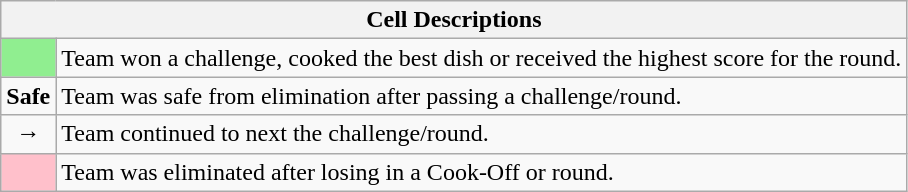<table class="wikitable">
<tr>
<th colspan="2">Cell Descriptions</th>
</tr>
<tr>
<td style="background:lightgreen; text-align:center"></td>
<td>Team won a challenge, cooked the best dish or received the highest score for the round.</td>
</tr>
<tr>
<td style="text-align:center"><strong>Safe</strong></td>
<td>Team was safe from elimination after passing a challenge/round.</td>
</tr>
<tr>
<td style="text-align:center">→</td>
<td>Team continued to next the challenge/round.</td>
</tr>
<tr>
<td style="text-align:center; background:pink;"></td>
<td>Team was eliminated after losing in a Cook-Off or round.</td>
</tr>
</table>
